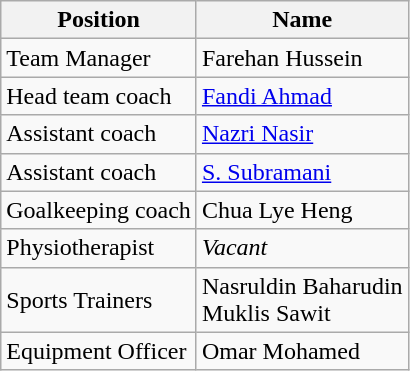<table class="wikitable">
<tr>
<th>Position</th>
<th>Name</th>
</tr>
<tr>
<td>Team Manager</td>
<td> Farehan Hussein</td>
</tr>
<tr>
<td>Head team coach</td>
<td> <a href='#'>Fandi Ahmad</a></td>
</tr>
<tr>
<td>Assistant coach</td>
<td> <a href='#'>Nazri Nasir</a></td>
</tr>
<tr>
<td>Assistant coach</td>
<td> <a href='#'>S. Subramani</a></td>
</tr>
<tr>
<td>Goalkeeping coach</td>
<td> Chua Lye Heng</td>
</tr>
<tr>
<td>Physiotherapist</td>
<td><em>Vacant</em></td>
</tr>
<tr>
<td>Sports Trainers</td>
<td> Nasruldin Baharudin <br>  Muklis Sawit</td>
</tr>
<tr>
<td>Equipment Officer</td>
<td> Omar Mohamed</td>
</tr>
</table>
